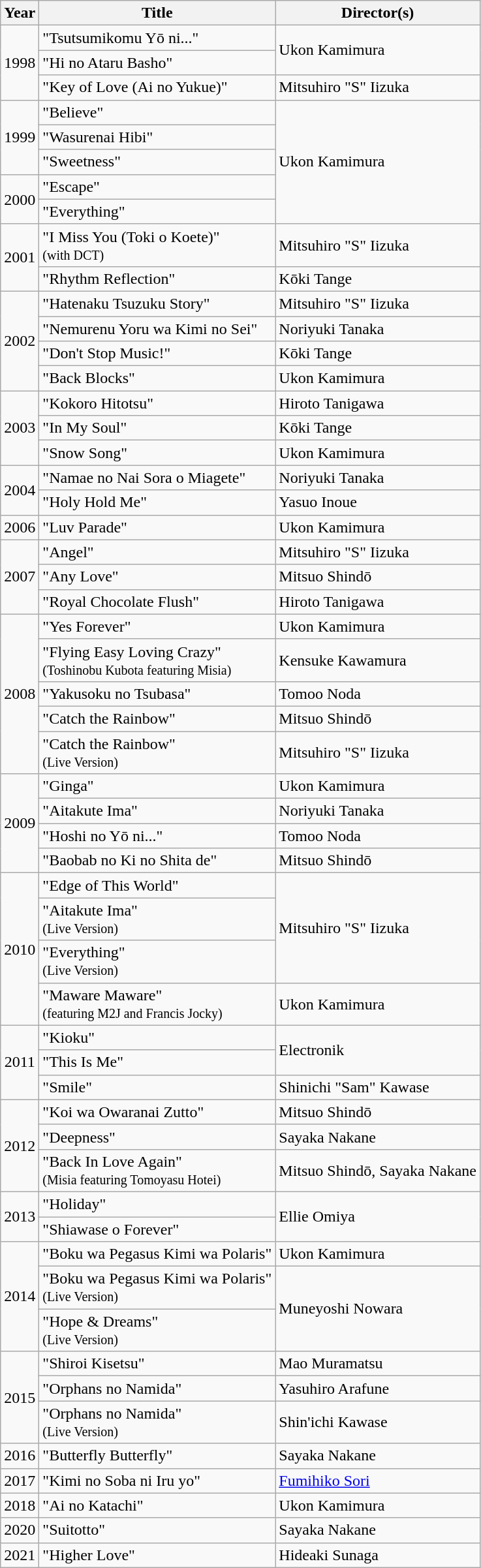<table class="wikitable">
<tr>
<th align="center">Year</th>
<th align="center">Title</th>
<th align="center">Director(s)</th>
</tr>
<tr>
<td align="center" rowspan="3">1998</td>
<td>"Tsutsumikomu Yō ni..."</td>
<td rowspan="2">Ukon Kamimura</td>
</tr>
<tr>
<td>"Hi no Ataru Basho"</td>
</tr>
<tr>
<td>"Key of Love (Ai no Yukue)"</td>
<td>Mitsuhiro "S" Iizuka</td>
</tr>
<tr>
<td align="center" rowspan="3">1999</td>
<td>"Believe"</td>
<td rowspan="5">Ukon Kamimura</td>
</tr>
<tr>
<td>"Wasurenai Hibi"</td>
</tr>
<tr>
<td>"Sweetness"</td>
</tr>
<tr>
<td align="center" rowspan="2">2000</td>
<td>"Escape"</td>
</tr>
<tr>
<td>"Everything"</td>
</tr>
<tr>
<td align="center" rowspan="2">2001</td>
<td>"I Miss You (Toki o Koete)" <br><small>(with DCT)</small></td>
<td>Mitsuhiro "S" Iizuka</td>
</tr>
<tr>
<td>"Rhythm Reflection"</td>
<td>Kōki Tange</td>
</tr>
<tr>
<td align="center" rowspan="4">2002</td>
<td>"Hatenaku Tsuzuku Story"</td>
<td>Mitsuhiro "S" Iizuka</td>
</tr>
<tr>
<td>"Nemurenu Yoru wa Kimi no Sei"</td>
<td>Noriyuki Tanaka</td>
</tr>
<tr>
<td>"Don't Stop Music!"</td>
<td>Kōki Tange</td>
</tr>
<tr>
<td>"Back Blocks"</td>
<td>Ukon Kamimura</td>
</tr>
<tr>
<td align="center" rowspan="3">2003</td>
<td>"Kokoro Hitotsu"</td>
<td>Hiroto Tanigawa</td>
</tr>
<tr>
<td>"In My Soul"</td>
<td>Kōki Tange</td>
</tr>
<tr>
<td>"Snow Song"</td>
<td>Ukon Kamimura</td>
</tr>
<tr>
<td align="center" rowspan="2">2004</td>
<td>"Namae no Nai Sora o Miagete"</td>
<td>Noriyuki Tanaka</td>
</tr>
<tr>
<td>"Holy Hold Me"</td>
<td>Yasuo Inoue</td>
</tr>
<tr>
<td align="center">2006</td>
<td>"Luv Parade"</td>
<td>Ukon Kamimura</td>
</tr>
<tr>
<td align="center" rowspan="3">2007</td>
<td>"Angel"</td>
<td>Mitsuhiro "S" Iizuka</td>
</tr>
<tr>
<td>"Any Love"</td>
<td>Mitsuo Shindō</td>
</tr>
<tr>
<td>"Royal Chocolate Flush"</td>
<td>Hiroto Tanigawa</td>
</tr>
<tr>
<td align="center" rowspan="5">2008</td>
<td>"Yes Forever"</td>
<td>Ukon Kamimura</td>
</tr>
<tr>
<td>"Flying Easy Loving Crazy" <br><small>(Toshinobu Kubota featuring Misia)</small></td>
<td>Kensuke Kawamura</td>
</tr>
<tr>
<td>"Yakusoku no Tsubasa"</td>
<td>Tomoo Noda</td>
</tr>
<tr>
<td>"Catch the Rainbow"</td>
<td>Mitsuo Shindō</td>
</tr>
<tr>
<td>"Catch the Rainbow" <br><small>(Live Version)</small></td>
<td>Mitsuhiro "S" Iizuka</td>
</tr>
<tr>
<td align="center" rowspan="4">2009</td>
<td>"Ginga"</td>
<td>Ukon Kamimura</td>
</tr>
<tr>
<td>"Aitakute Ima"</td>
<td>Noriyuki Tanaka</td>
</tr>
<tr>
<td>"Hoshi no Yō ni..."</td>
<td>Tomoo Noda</td>
</tr>
<tr>
<td>"Baobab no Ki no Shita de"</td>
<td>Mitsuo Shindō</td>
</tr>
<tr>
<td align="center" rowspan="4">2010</td>
<td>"Edge of This World"</td>
<td rowspan="3">Mitsuhiro "S" Iizuka</td>
</tr>
<tr>
<td>"Aitakute Ima" <br><small>(Live Version)</small></td>
</tr>
<tr>
<td>"Everything" <br><small>(Live Version)</small></td>
</tr>
<tr>
<td>"Maware Maware" <br><small>(featuring M2J and Francis Jocky)</small></td>
<td>Ukon Kamimura</td>
</tr>
<tr>
<td align="center" rowspan="3">2011</td>
<td>"Kioku"</td>
<td rowspan="2">Electronik</td>
</tr>
<tr>
<td>"This Is Me"</td>
</tr>
<tr>
<td>"Smile"</td>
<td>Shinichi "Sam" Kawase</td>
</tr>
<tr>
<td align="center" rowspan="3">2012</td>
<td>"Koi wa Owaranai Zutto"</td>
<td>Mitsuo Shindō</td>
</tr>
<tr>
<td>"Deepness"</td>
<td>Sayaka Nakane</td>
</tr>
<tr>
<td>"Back In Love Again" <br><small>(Misia featuring Tomoyasu Hotei)</small></td>
<td>Mitsuo Shindō, Sayaka Nakane</td>
</tr>
<tr>
<td align="center" rowspan="2">2013</td>
<td>"Holiday"</td>
<td rowspan="2">Ellie Omiya</td>
</tr>
<tr>
<td>"Shiawase o Forever"</td>
</tr>
<tr>
<td align="center" rowspan="3">2014</td>
<td>"Boku wa Pegasus Kimi wa Polaris"</td>
<td>Ukon Kamimura</td>
</tr>
<tr>
<td>"Boku wa Pegasus Kimi wa Polaris" <br><small>(Live Version)</small></td>
<td rowspan="2">Muneyoshi Nowara</td>
</tr>
<tr>
<td>"Hope & Dreams" <br><small>(Live Version)</small></td>
</tr>
<tr>
<td align="center" rowspan="3">2015</td>
<td>"Shiroi Kisetsu"</td>
<td>Mao Muramatsu</td>
</tr>
<tr>
<td>"Orphans no Namida"</td>
<td>Yasuhiro Arafune</td>
</tr>
<tr>
<td>"Orphans no Namida" <br><small>(Live Version)</small></td>
<td>Shin'ichi Kawase</td>
</tr>
<tr>
<td align="center">2016</td>
<td>"Butterfly Butterfly"</td>
<td>Sayaka Nakane</td>
</tr>
<tr>
<td align="center">2017</td>
<td>"Kimi no Soba ni Iru yo"</td>
<td><a href='#'>Fumihiko Sori</a></td>
</tr>
<tr>
<td align="center">2018</td>
<td>"Ai no Katachi"</td>
<td>Ukon Kamimura</td>
</tr>
<tr>
<td align="center">2020</td>
<td>"Suitotto"</td>
<td>Sayaka Nakane</td>
</tr>
<tr>
<td align="center">2021</td>
<td>"Higher Love"</td>
<td>Hideaki Sunaga</td>
</tr>
</table>
